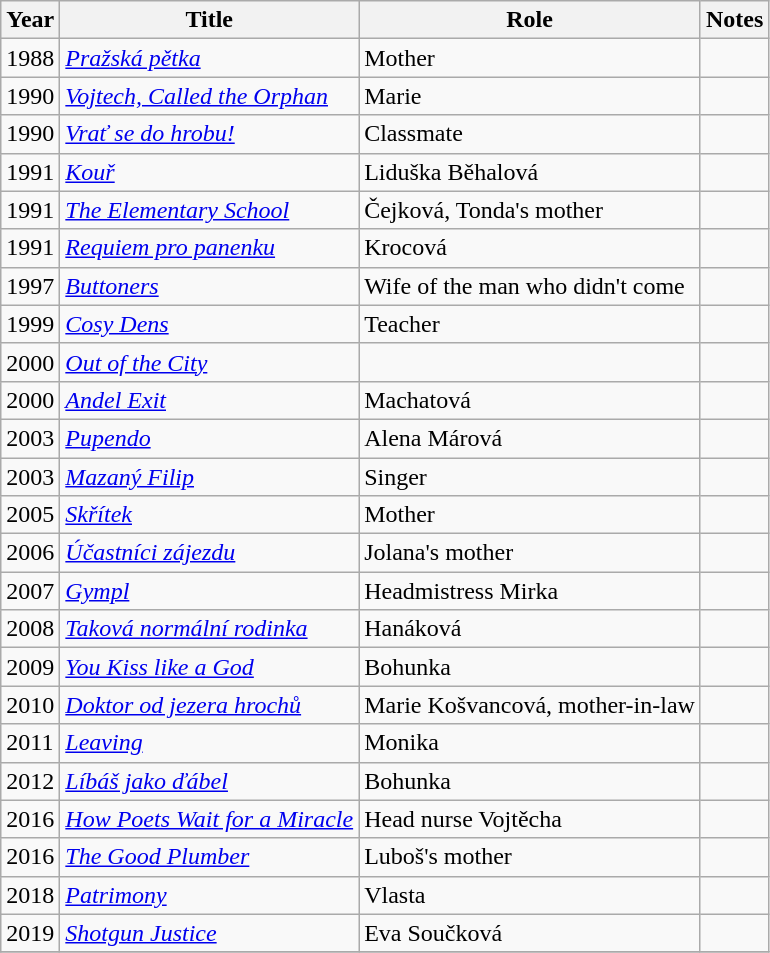<table class="wikitable sortable">
<tr>
<th>Year</th>
<th>Title</th>
<th>Role</th>
<th class="unsortable">Notes</th>
</tr>
<tr>
<td>1988</td>
<td><em><a href='#'>Pražská pětka</a></em></td>
<td>Mother</td>
<td></td>
</tr>
<tr>
<td>1990</td>
<td><em><a href='#'>Vojtech, Called the Orphan</a></em></td>
<td>Marie</td>
<td></td>
</tr>
<tr>
<td>1990</td>
<td><em><a href='#'>Vrať se do hrobu!</a></em></td>
<td>Classmate</td>
<td></td>
</tr>
<tr>
<td>1991</td>
<td><em><a href='#'>Kouř</a></em></td>
<td>Liduška Běhalová</td>
<td></td>
</tr>
<tr>
<td>1991</td>
<td><em><a href='#'>The Elementary School</a></em></td>
<td>Čejková, Tonda's mother</td>
<td></td>
</tr>
<tr>
<td>1991</td>
<td><em><a href='#'>Requiem pro panenku</a></em></td>
<td>Krocová</td>
<td></td>
</tr>
<tr>
<td>1997</td>
<td><em><a href='#'>Buttoners</a></em></td>
<td>Wife of the man who didn't come</td>
<td></td>
</tr>
<tr>
<td>1999</td>
<td><em><a href='#'>Cosy Dens</a></em></td>
<td>Teacher</td>
<td></td>
</tr>
<tr>
<td>2000</td>
<td><em><a href='#'>Out of the City</a></em></td>
<td></td>
<td></td>
</tr>
<tr>
<td>2000</td>
<td><em><a href='#'>Andel Exit</a></em></td>
<td>Machatová</td>
<td></td>
</tr>
<tr>
<td>2003</td>
<td><em><a href='#'>Pupendo</a></em></td>
<td>Alena Márová</td>
<td></td>
</tr>
<tr>
<td>2003</td>
<td><em><a href='#'>Mazaný Filip</a></em></td>
<td>Singer</td>
<td></td>
</tr>
<tr>
<td>2005</td>
<td><em><a href='#'>Skřítek</a></em></td>
<td>Mother</td>
<td></td>
</tr>
<tr>
<td>2006</td>
<td><em><a href='#'>Účastníci zájezdu</a></em></td>
<td>Jolana's mother</td>
<td></td>
</tr>
<tr>
<td>2007</td>
<td><em><a href='#'>Gympl</a></em></td>
<td>Headmistress Mirka</td>
<td></td>
</tr>
<tr>
<td>2008</td>
<td><em><a href='#'>Taková normální rodinka</a></em></td>
<td>Hanáková</td>
<td></td>
</tr>
<tr>
<td>2009</td>
<td><em><a href='#'>You Kiss like a God</a></em></td>
<td>Bohunka</td>
<td></td>
</tr>
<tr>
<td>2010</td>
<td><em><a href='#'>Doktor od jezera hrochů</a></em></td>
<td>Marie Košvancová, mother-in-law</td>
<td></td>
</tr>
<tr>
<td>2011</td>
<td><em><a href='#'>Leaving</a></em></td>
<td>Monika</td>
<td></td>
</tr>
<tr>
<td>2012</td>
<td><em><a href='#'>Líbáš jako ďábel</a></em></td>
<td>Bohunka</td>
<td></td>
</tr>
<tr>
<td>2016</td>
<td><em><a href='#'>How Poets Wait for a Miracle</a></em></td>
<td>Head nurse Vojtěcha</td>
<td></td>
</tr>
<tr>
<td>2016</td>
<td><em><a href='#'>The Good Plumber</a></em></td>
<td>Luboš's mother</td>
<td></td>
</tr>
<tr>
<td>2018</td>
<td><em><a href='#'>Patrimony</a></em></td>
<td>Vlasta</td>
<td></td>
</tr>
<tr>
<td>2019</td>
<td><em><a href='#'>Shotgun Justice</a></em></td>
<td>Eva Součková</td>
<td></td>
</tr>
<tr>
</tr>
</table>
